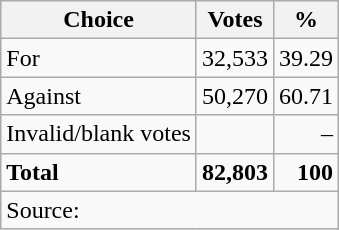<table class=wikitable style=text-align:right>
<tr>
<th>Choice</th>
<th>Votes</th>
<th>%</th>
</tr>
<tr>
<td align=left>For</td>
<td>32,533</td>
<td>39.29</td>
</tr>
<tr>
<td align=left>Against</td>
<td>50,270</td>
<td>60.71</td>
</tr>
<tr>
<td align=left>Invalid/blank votes</td>
<td></td>
<td>–</td>
</tr>
<tr>
<td align=left><strong>Total</strong></td>
<td><strong>82,803</strong></td>
<td><strong>100</strong></td>
</tr>
<tr>
<td align=left colspan=3>Source: </td>
</tr>
</table>
